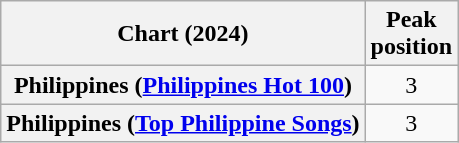<table class="wikitable sortable plainrowheaders" style="text-align:center">
<tr>
<th scope="col">Chart (2024)</th>
<th scope="col">Peak<br>position</th>
</tr>
<tr>
<th scope="row">Philippines (<a href='#'>Philippines Hot 100</a>)</th>
<td>3</td>
</tr>
<tr>
<th scope="row">Philippines (<a href='#'>Top Philippine Songs</a>)</th>
<td>3</td>
</tr>
</table>
